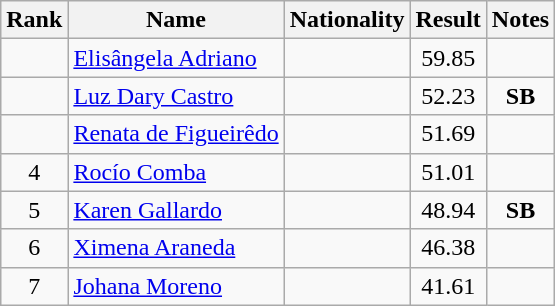<table class="wikitable sortable" style="text-align:center">
<tr>
<th>Rank</th>
<th>Name</th>
<th>Nationality</th>
<th>Result</th>
<th>Notes</th>
</tr>
<tr>
<td></td>
<td align=left><a href='#'>Elisângela Adriano</a></td>
<td align=left></td>
<td>59.85</td>
<td></td>
</tr>
<tr>
<td></td>
<td align=left><a href='#'>Luz Dary Castro</a></td>
<td align=left></td>
<td>52.23</td>
<td><strong>SB</strong></td>
</tr>
<tr>
<td></td>
<td align=left><a href='#'>Renata de Figueirêdo</a></td>
<td align=left></td>
<td>51.69</td>
<td></td>
</tr>
<tr>
<td>4</td>
<td align=left><a href='#'>Rocío Comba</a></td>
<td align=left></td>
<td>51.01</td>
<td></td>
</tr>
<tr>
<td>5</td>
<td align=left><a href='#'>Karen Gallardo</a></td>
<td align=left></td>
<td>48.94</td>
<td><strong>SB</strong></td>
</tr>
<tr>
<td>6</td>
<td align=left><a href='#'>Ximena Araneda</a></td>
<td align=left></td>
<td>46.38</td>
<td></td>
</tr>
<tr>
<td>7</td>
<td align=left><a href='#'>Johana Moreno</a></td>
<td align=left></td>
<td>41.61</td>
<td></td>
</tr>
</table>
